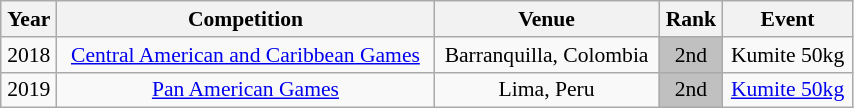<table class="wikitable sortable" width=45% style="font-size:90%; text-align:center;">
<tr>
<th>Year</th>
<th>Competition</th>
<th>Venue</th>
<th>Rank</th>
<th>Event</th>
</tr>
<tr>
<td>2018</td>
<td><a href='#'>Central American and Caribbean Games</a></td>
<td>Barranquilla, Colombia</td>
<td bgcolor="silver">2nd</td>
<td>Kumite 50kg</td>
</tr>
<tr>
<td>2019</td>
<td><a href='#'>Pan American Games</a></td>
<td>Lima, Peru</td>
<td bgcolor="silver">2nd</td>
<td><a href='#'>Kumite 50kg</a></td>
</tr>
</table>
